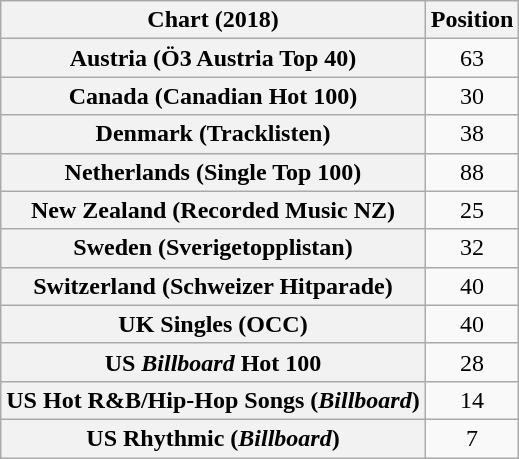<table class="wikitable sortable plainrowheaders" style="text-align:center">
<tr>
<th scope="col">Chart (2018)</th>
<th scope="col">Position</th>
</tr>
<tr>
<th scope="row">Austria (Ö3 Austria Top 40)</th>
<td>63</td>
</tr>
<tr>
<th scope="row">Canada (Canadian Hot 100)</th>
<td>30</td>
</tr>
<tr>
<th scope="row">Denmark (Tracklisten)</th>
<td>38</td>
</tr>
<tr>
<th scope="row">Netherlands (Single Top 100)</th>
<td>88</td>
</tr>
<tr>
<th scope="row">New Zealand (Recorded Music NZ)</th>
<td>25</td>
</tr>
<tr>
<th scope="row">Sweden (Sverigetopplistan)</th>
<td>32</td>
</tr>
<tr>
<th scope="row">Switzerland (Schweizer Hitparade)</th>
<td>40</td>
</tr>
<tr>
<th scope="row">UK Singles (OCC)</th>
<td>40</td>
</tr>
<tr>
<th scope="row">US <em>Billboard</em> Hot 100</th>
<td>28</td>
</tr>
<tr>
<th scope="row">US Hot R&B/Hip-Hop Songs (<em>Billboard</em>)</th>
<td>14</td>
</tr>
<tr>
<th scope="row">US Rhythmic (<em>Billboard</em>)</th>
<td>7</td>
</tr>
</table>
